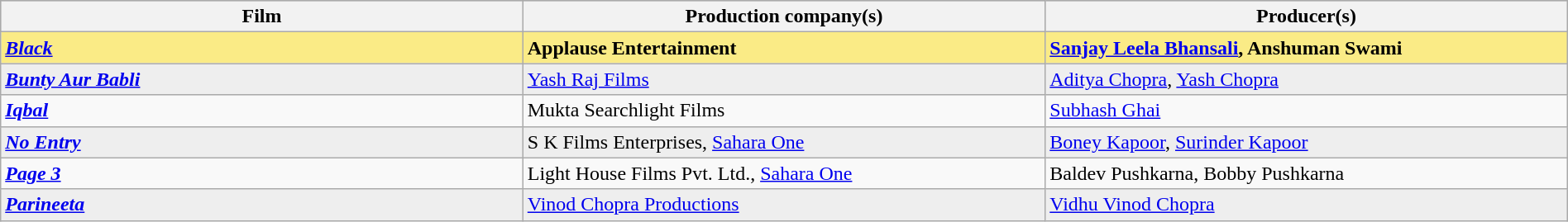<table class="wikitable" border="1" width="100%">
<tr style="background:#bebebe">
<th width="33%">Film</th>
<th width="33%">Production company(s)</th>
<th width="33%">Producer(s)</th>
</tr>
<tr style="background:#FAEB86">
<td><strong><em><a href='#'>Black</a></em></strong></td>
<td><strong>Applause Entertainment</strong></td>
<td><strong><a href='#'>Sanjay Leela Bhansali</a>, Anshuman Swami</strong></td>
</tr>
<tr style="background:#EEEEEE">
<td><strong><em><a href='#'>Bunty Aur Babli</a></em></strong></td>
<td><a href='#'>Yash Raj Films</a></td>
<td><a href='#'>Aditya Chopra</a>, <a href='#'>Yash Chopra</a></td>
</tr>
<tr>
<td><strong><em><a href='#'>Iqbal</a></em></strong></td>
<td>Mukta Searchlight Films</td>
<td><a href='#'>Subhash Ghai</a></td>
</tr>
<tr style="background:#EEEEEE">
<td><strong><em><a href='#'>No Entry</a></em></strong></td>
<td>S K Films Enterprises, <a href='#'>Sahara One</a></td>
<td><a href='#'>Boney Kapoor</a>, <a href='#'>Surinder Kapoor</a></td>
</tr>
<tr>
<td><strong><em><a href='#'>Page 3</a></em></strong></td>
<td>Light House Films Pvt. Ltd., <a href='#'>Sahara One</a></td>
<td>Baldev Pushkarna, Bobby Pushkarna</td>
</tr>
<tr style="background:#EEEEEE">
<td><strong><em><a href='#'>Parineeta</a></em></strong></td>
<td><a href='#'>Vinod Chopra Productions</a></td>
<td><a href='#'>Vidhu Vinod Chopra</a></td>
</tr>
</table>
